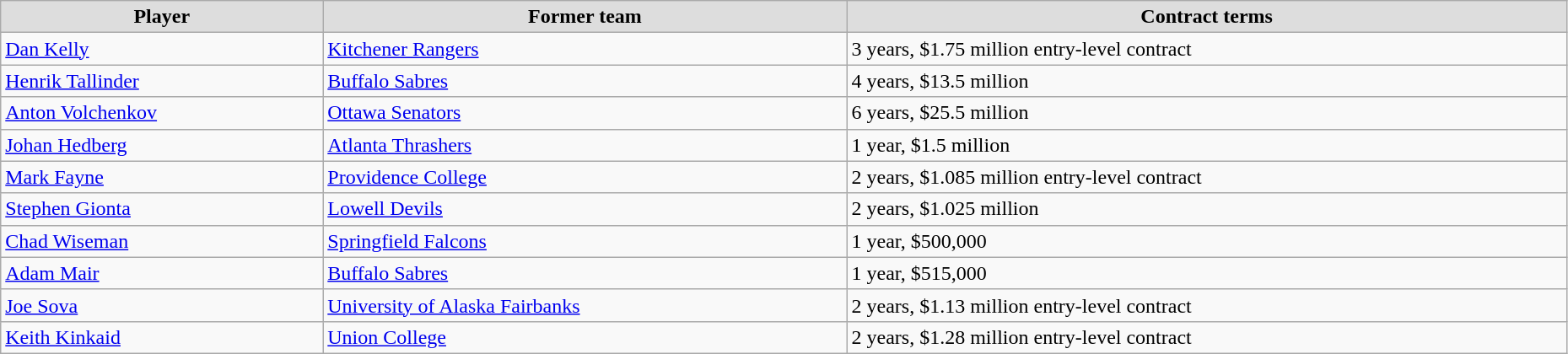<table class="wikitable" width=98%>
<tr align="center" bgcolor="#dddddd">
<td><strong>Player</strong></td>
<td><strong>Former team</strong></td>
<td><strong>Contract terms</strong></td>
</tr>
<tr>
<td><a href='#'>Dan Kelly</a></td>
<td><a href='#'>Kitchener Rangers</a></td>
<td>3 years, $1.75 million entry-level contract</td>
</tr>
<tr>
<td><a href='#'>Henrik Tallinder</a></td>
<td><a href='#'>Buffalo Sabres</a></td>
<td>4 years, $13.5 million</td>
</tr>
<tr>
<td><a href='#'>Anton Volchenkov</a></td>
<td><a href='#'>Ottawa Senators</a></td>
<td>6 years, $25.5 million</td>
</tr>
<tr>
<td><a href='#'>Johan Hedberg</a></td>
<td><a href='#'>Atlanta Thrashers</a></td>
<td>1 year, $1.5 million</td>
</tr>
<tr>
<td><a href='#'>Mark Fayne</a></td>
<td><a href='#'>Providence College</a></td>
<td>2 years, $1.085 million entry-level contract</td>
</tr>
<tr>
<td><a href='#'>Stephen Gionta</a></td>
<td><a href='#'>Lowell Devils</a></td>
<td>2 years, $1.025 million</td>
</tr>
<tr>
<td><a href='#'>Chad Wiseman</a></td>
<td><a href='#'>Springfield Falcons</a></td>
<td>1 year, $500,000</td>
</tr>
<tr>
<td><a href='#'>Adam Mair</a></td>
<td><a href='#'>Buffalo Sabres</a></td>
<td>1 year, $515,000</td>
</tr>
<tr>
<td><a href='#'>Joe Sova</a></td>
<td><a href='#'>University of Alaska Fairbanks</a></td>
<td>2 years, $1.13 million entry-level contract</td>
</tr>
<tr>
<td><a href='#'>Keith Kinkaid</a></td>
<td><a href='#'>Union College</a></td>
<td>2 years, $1.28 million entry-level contract</td>
</tr>
</table>
